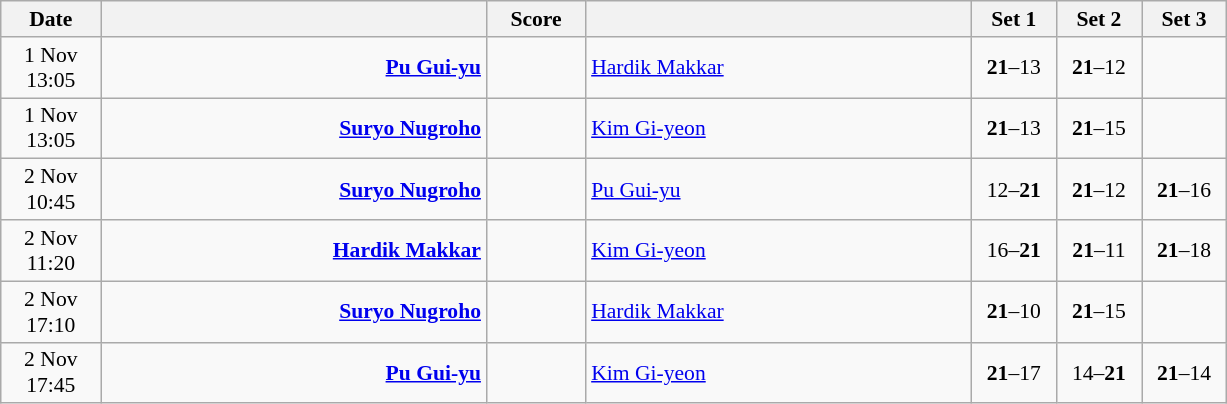<table class="wikitable" style="text-align:center; font-size:90%">
<tr>
<th width="60">Date</th>
<th align="right" width="250"></th>
<th width="60">Score</th>
<th align="left" width="250"></th>
<th width="50">Set 1</th>
<th width="50">Set 2</th>
<th width="50">Set 3</th>
</tr>
<tr>
<td>1 Nov<br>13:05</td>
<td align="right"><strong><a href='#'>Pu Gui-yu</a></strong> </td>
<td align="center"></td>
<td align="left"> <a href='#'>Hardik Makkar</a></td>
<td><strong>21</strong>–13</td>
<td><strong>21</strong>–12</td>
<td></td>
</tr>
<tr>
<td>1 Nov<br>13:05</td>
<td align="right"><strong><a href='#'>Suryo Nugroho</a></strong> </td>
<td align="center"></td>
<td align="left"> <a href='#'>Kim Gi-yeon</a></td>
<td><strong>21</strong>–13</td>
<td><strong>21</strong>–15</td>
<td></td>
</tr>
<tr>
<td>2 Nov<br>10:45</td>
<td align="right"><strong><a href='#'>Suryo Nugroho</a></strong> </td>
<td align="center"></td>
<td align="left"> <a href='#'>Pu Gui-yu</a></td>
<td>12–<strong>21</strong></td>
<td><strong>21</strong>–12</td>
<td><strong>21</strong>–16</td>
</tr>
<tr>
<td>2 Nov<br>11:20</td>
<td align="right"><strong><a href='#'>Hardik Makkar</a></strong> </td>
<td align="center"></td>
<td align="left"> <a href='#'>Kim Gi-yeon</a></td>
<td>16–<strong>21</strong></td>
<td><strong>21</strong>–11</td>
<td><strong>21</strong>–18</td>
</tr>
<tr>
<td>2 Nov<br>17:10</td>
<td align="right"><strong><a href='#'>Suryo Nugroho</a></strong> </td>
<td align="center"></td>
<td align="left"> <a href='#'>Hardik Makkar</a></td>
<td><strong>21</strong>–10</td>
<td><strong>21</strong>–15</td>
<td></td>
</tr>
<tr>
<td>2 Nov<br>17:45</td>
<td align="right"><strong><a href='#'>Pu Gui-yu</a></strong> </td>
<td align="center"></td>
<td align="left"> <a href='#'>Kim Gi-yeon</a></td>
<td><strong>21</strong>–17</td>
<td>14–<strong>21</strong></td>
<td><strong>21</strong>–14</td>
</tr>
</table>
